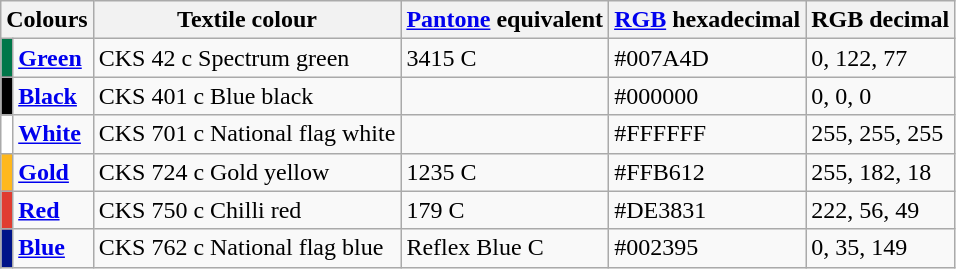<table class="wikitable">
<tr>
<th colspan="2">Colours</th>
<th>Textile colour</th>
<th><a href='#'>Pantone</a> equivalent</th>
<th><a href='#'>RGB</a> hexadecimal</th>
<th>RGB decimal</th>
</tr>
<tr>
<td style="background: #007749;"></td>
<td><strong><a href='#'>Green</a></strong></td>
<td>CKS 42 c Spectrum green</td>
<td>3415 C</td>
<td>#007A4D</td>
<td>0, 122, 77</td>
</tr>
<tr>
<td style="background:#000;"></td>
<td><strong><a href='#'>Black</a></strong></td>
<td>CKS 401 c Blue black</td>
<td></td>
<td>#000000</td>
<td>0, 0, 0</td>
</tr>
<tr>
<td style="background:#fff;"></td>
<td><strong><a href='#'>White</a></strong></td>
<td>CKS 701 c National flag white</td>
<td></td>
<td>#FFFFFF</td>
<td>255, 255, 255</td>
</tr>
<tr>
<td style="background: #FFB81C;"></td>
<td><strong><a href='#'>Gold</a></strong></td>
<td>CKS 724 c Gold yellow</td>
<td>1235 C</td>
<td>#FFB612</td>
<td>255, 182, 18</td>
</tr>
<tr>
<td style="background: #E03C31;"></td>
<td><strong><a href='#'>Red</a></strong></td>
<td>CKS 750 c Chilli red</td>
<td>179 C</td>
<td>#DE3831</td>
<td>222, 56, 49</td>
</tr>
<tr>
<td style="background: #001489;"></td>
<td><strong><a href='#'>Blue</a></strong></td>
<td>CKS 762 c National flag blue</td>
<td>Reflex Blue C</td>
<td>#002395</td>
<td>0, 35, 149</td>
</tr>
</table>
